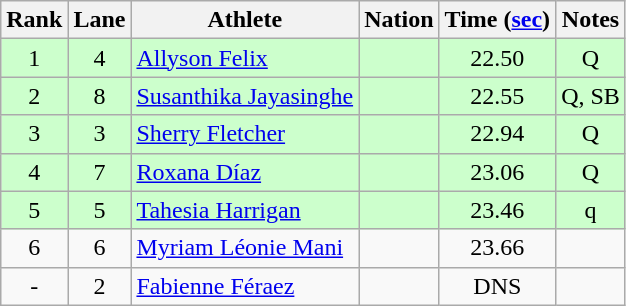<table class="wikitable sortable" style="text-align:center">
<tr>
<th>Rank</th>
<th>Lane</th>
<th>Athlete</th>
<th>Nation</th>
<th>Time (<a href='#'>sec</a>)</th>
<th>Notes</th>
</tr>
<tr bgcolor=ccffcc>
<td>1</td>
<td>4</td>
<td align="left"><a href='#'>Allyson Felix</a></td>
<td align=left></td>
<td>22.50</td>
<td>Q</td>
</tr>
<tr bgcolor=ccffcc>
<td>2</td>
<td>8</td>
<td align="left"><a href='#'>Susanthika Jayasinghe</a></td>
<td align=left></td>
<td>22.55</td>
<td>Q, SB</td>
</tr>
<tr bgcolor=ccffcc>
<td>3</td>
<td>3</td>
<td align="left"><a href='#'>Sherry Fletcher</a></td>
<td align=left></td>
<td>22.94</td>
<td>Q</td>
</tr>
<tr bgcolor=ccffcc>
<td>4</td>
<td>7</td>
<td align="left"><a href='#'>Roxana Díaz</a></td>
<td align=left></td>
<td>23.06</td>
<td>Q</td>
</tr>
<tr bgcolor=ccffcc>
<td>5</td>
<td>5</td>
<td align="left"><a href='#'>Tahesia Harrigan</a></td>
<td align=left></td>
<td>23.46</td>
<td>q</td>
</tr>
<tr>
<td>6</td>
<td>6</td>
<td align="left"><a href='#'>Myriam Léonie Mani</a></td>
<td align=left></td>
<td>23.66</td>
<td></td>
</tr>
<tr>
<td>-</td>
<td>2</td>
<td align="left"><a href='#'>Fabienne Féraez</a></td>
<td align=left></td>
<td>DNS</td>
<td></td>
</tr>
</table>
